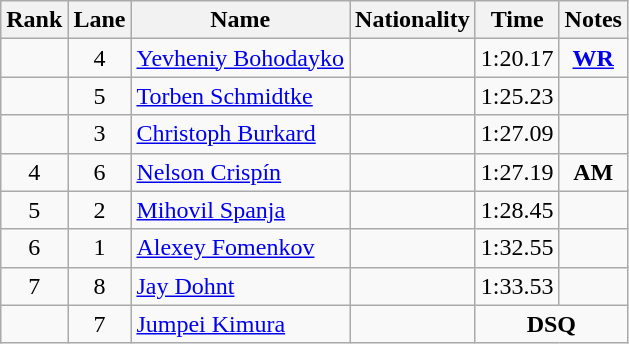<table class="wikitable">
<tr>
<th>Rank</th>
<th>Lane</th>
<th>Name</th>
<th>Nationality</th>
<th>Time</th>
<th>Notes</th>
</tr>
<tr>
<td align=center></td>
<td align=center>4</td>
<td><a href='#'>Yevheniy Bohodayko</a></td>
<td></td>
<td align=center>1:20.17</td>
<td align=center><strong><a href='#'>WR</a></strong></td>
</tr>
<tr>
<td align=center></td>
<td align=center>5</td>
<td><a href='#'>Torben Schmidtke</a></td>
<td></td>
<td align=center>1:25.23</td>
<td align=center></td>
</tr>
<tr>
<td align=center></td>
<td align=center>3</td>
<td><a href='#'>Christoph Burkard</a></td>
<td></td>
<td align=center>1:27.09</td>
<td align=center></td>
</tr>
<tr>
<td align=center>4</td>
<td align=center>6</td>
<td><a href='#'>Nelson Crispín</a></td>
<td></td>
<td align=center>1:27.19</td>
<td align=center><strong>AM</strong></td>
</tr>
<tr>
<td align=center>5</td>
<td align=center>2</td>
<td><a href='#'>Mihovil Spanja</a></td>
<td></td>
<td align=center>1:28.45</td>
<td align=center></td>
</tr>
<tr>
<td align=center>6</td>
<td align=center>1</td>
<td><a href='#'>Alexey Fomenkov</a></td>
<td></td>
<td align=center>1:32.55</td>
<td align=center></td>
</tr>
<tr>
<td align=center>7</td>
<td align=center>8</td>
<td><a href='#'>Jay Dohnt</a></td>
<td></td>
<td align=center>1:33.53</td>
<td align=center></td>
</tr>
<tr>
<td align=center></td>
<td align=center>7</td>
<td><a href='#'>Jumpei Kimura</a></td>
<td></td>
<td colspan=2 align=center><strong>DSQ</strong></td>
</tr>
</table>
